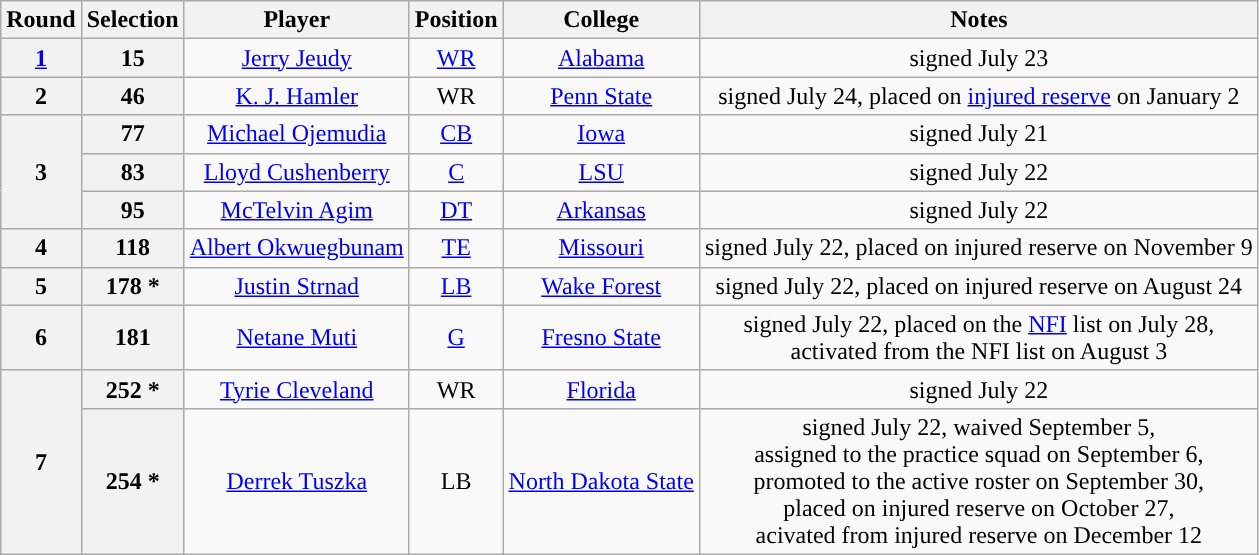<table class="wikitable" style="text-align:center">
<tr>
<th>Round</th>
<th>Selection</th>
<th>Player</th>
<th>Position</th>
<th>College</th>
<th>Notes</th>
</tr>
<tr>
<th><a href='#'>1</a></th>
<th>15</th>
<td><a href='#'>Jerry Jeudy</a></td>
<td><a href='#'>WR</a></td>
<td><a href='#'>Alabama</a></td>
<td>signed July 23</td>
</tr>
<tr>
<th>2</th>
<th>46</th>
<td><a href='#'>K. J. Hamler</a></td>
<td>WR</td>
<td><a href='#'>Penn State</a></td>
<td>signed July 24, placed on <a href='#'>injured reserve</a> on January 2</td>
</tr>
<tr>
<th rowspan=3>3</th>
<th>77</th>
<td><a href='#'>Michael Ojemudia</a></td>
<td><a href='#'>CB</a></td>
<td><a href='#'>Iowa</a></td>
<td>signed July 21</td>
</tr>
<tr>
<th>83</th>
<td><a href='#'>Lloyd Cushenberry</a></td>
<td><a href='#'>C</a></td>
<td><a href='#'>LSU</a></td>
<td>signed July 22</td>
</tr>
<tr>
<th>95</th>
<td><a href='#'>McTelvin Agim</a></td>
<td><a href='#'>DT</a></td>
<td><a href='#'>Arkansas</a></td>
<td>signed July 22</td>
</tr>
<tr>
<th>4</th>
<th>118</th>
<td><a href='#'>Albert Okwuegbunam</a></td>
<td><a href='#'>TE</a></td>
<td><a href='#'>Missouri</a></td>
<td>signed July 22, placed on injured reserve on November 9</td>
</tr>
<tr>
<th>5</th>
<th>178 *</th>
<td><a href='#'>Justin Strnad</a></td>
<td><a href='#'>LB</a></td>
<td><a href='#'>Wake Forest</a></td>
<td>signed July 22, placed on injured reserve on August 24</td>
</tr>
<tr>
<th>6</th>
<th>181</th>
<td><a href='#'>Netane Muti</a></td>
<td><a href='#'>G</a></td>
<td><a href='#'>Fresno State</a></td>
<td>signed July 22, placed on the <a href='#'>NFI</a> list on July 28,<br>activated from the NFI list on August 3</td>
</tr>
<tr>
<th rowspan=2>7</th>
<th>252 *</th>
<td><a href='#'>Tyrie Cleveland</a></td>
<td>WR</td>
<td><a href='#'>Florida</a></td>
<td>signed July 22</td>
</tr>
<tr>
<th>254 *</th>
<td><a href='#'>Derrek Tuszka</a></td>
<td>LB</td>
<td><a href='#'>North Dakota State</a></td>
<td>signed July 22, waived September 5,<br>assigned to the practice squad on September 6,<br>promoted to the active roster on September 30,<br>placed on injured reserve on October 27,<br>acivated from injured reserve on December 12</td>
</tr>
</table>
